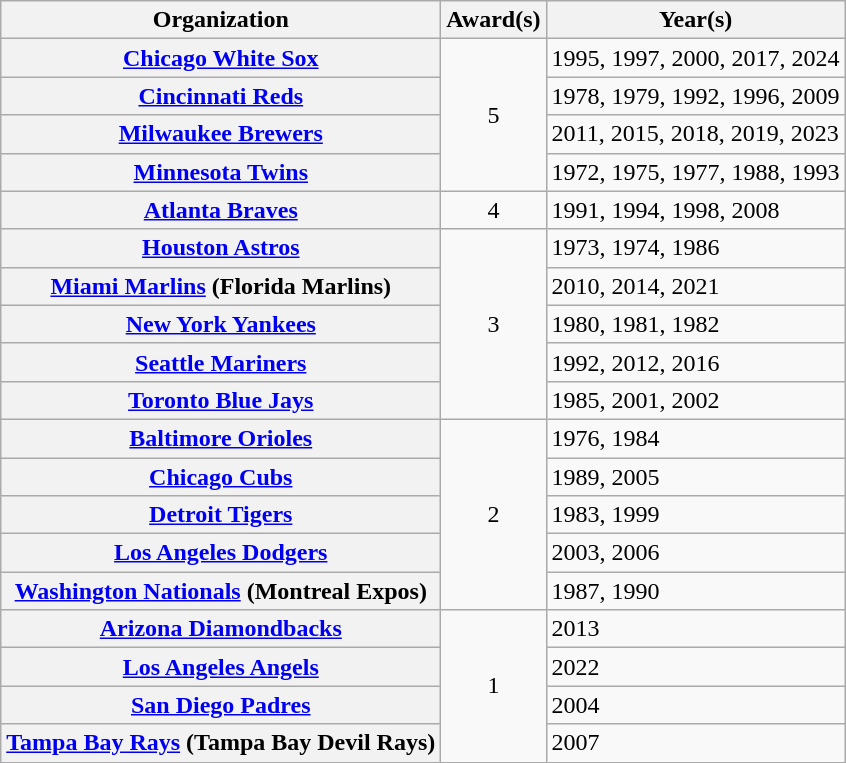<table class="wikitable sortable plainrowheaders" style="text-align:left">
<tr>
<th scope="col">Organization</th>
<th scope="col">Award(s)</th>
<th scope="col">Year(s)</th>
</tr>
<tr>
<th scope="row"><strong><a href='#'>Chicago White Sox</a></strong></th>
<td style="text-align:center" rowspan="4">5</td>
<td>1995, 1997, 2000, 2017, 2024</td>
</tr>
<tr>
<th scope="row"><strong><a href='#'>Cincinnati Reds</a></strong></th>
<td>1978, 1979, 1992, 1996, 2009</td>
</tr>
<tr>
<th scope="row"><strong><a href='#'>Milwaukee Brewers</a></strong></th>
<td>2011, 2015, 2018, 2019, 2023</td>
</tr>
<tr>
<th scope="row"><a href='#'>Minnesota Twins</a></th>
<td>1972, 1975, 1977, 1988, 1993</td>
</tr>
<tr>
<th scope="row"><strong><a href='#'>Atlanta Braves</a></strong></th>
<td style="text-align:center">4</td>
<td>1991, 1994, 1998, 2008</td>
</tr>
<tr>
<th scope="row"><a href='#'>Houston Astros</a></th>
<td style="text-align:center" rowspan="5">3</td>
<td>1973, 1974, 1986</td>
</tr>
<tr>
<th scope="row"><strong><a href='#'>Miami Marlins</a></strong> (Florida Marlins)</th>
<td>2010, 2014, 2021</td>
</tr>
<tr>
<th scope="row"><a href='#'>New York Yankees</a></th>
<td>1980, 1981, 1982</td>
</tr>
<tr>
<th scope="row"><a href='#'>Seattle Mariners</a></th>
<td>1992, 2012, 2016</td>
</tr>
<tr>
<th scope="row"><a href='#'>Toronto Blue Jays</a></th>
<td>1985, 2001, 2002</td>
</tr>
<tr>
<th scope="row"><a href='#'>Baltimore Orioles</a></th>
<td style="text-align:center" rowspan="5">2</td>
<td>1976, 1984</td>
</tr>
<tr>
<th scope="row"><strong><a href='#'>Chicago Cubs</a></strong></th>
<td>1989, 2005</td>
</tr>
<tr>
<th scope="row"><a href='#'>Detroit Tigers</a></th>
<td>1983, 1999</td>
</tr>
<tr>
<th scope="row"><a href='#'>Los Angeles Dodgers</a></th>
<td>2003, 2006</td>
</tr>
<tr>
<th scope="row"><a href='#'>Washington Nationals</a> (Montreal Expos)</th>
<td>1987, 1990</td>
</tr>
<tr>
<th scope="row"><a href='#'>Arizona Diamondbacks</a></th>
<td style="text-align:center" rowspan="4">1</td>
<td>2013</td>
</tr>
<tr>
<th scope="row"><strong><a href='#'>Los Angeles Angels</a></strong></th>
<td>2022</td>
</tr>
<tr>
<th scope="row"><a href='#'>San Diego Padres</a></th>
<td>2004</td>
</tr>
<tr>
<th scope="row"><strong><a href='#'>Tampa Bay Rays</a></strong> (Tampa Bay Devil Rays)</th>
<td>2007</td>
</tr>
</table>
